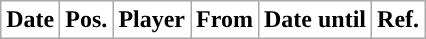<table class="wikitable plainrowheaders sortable">
<tr>
<th style="background-color:#FFFFFF; color:#000000; ">Date</th>
<th style="background-color:#FFFFFF; color:#000000; ">Pos.</th>
<th style="background-color:#FFFFFF; color:#000000; ">Player</th>
<th style="background-color:#FFFFFF; color:#000000; ">From</th>
<th style="background-color:#FFFFFF; color:#000000; ">Date until</th>
<th style="background-color:#FFFFFF; color:#000000; ">Ref.</th>
</tr>
</table>
